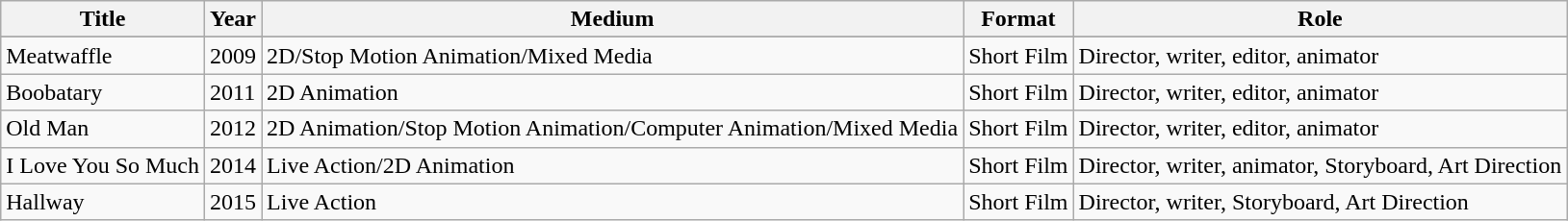<table class="wikitable">
<tr>
<th>Title</th>
<th>Year</th>
<th>Medium</th>
<th>Format</th>
<th>Role</th>
</tr>
<tr>
</tr>
<tr Fucking Bags|| 2007 || 2D/Stop Motion Animation/Mixed Media  || Short Film || Director, writer, editor, animator>
</tr>
<tr>
<td>Meatwaffle</td>
<td>2009</td>
<td>2D/Stop Motion Animation/Mixed Media</td>
<td>Short Film</td>
<td>Director, writer, editor, animator</td>
</tr>
<tr>
<td>Boobatary</td>
<td>2011</td>
<td>2D Animation</td>
<td>Short Film</td>
<td>Director, writer, editor, animator</td>
</tr>
<tr>
<td>Old Man</td>
<td>2012</td>
<td>2D Animation/Stop Motion Animation/Computer Animation/Mixed Media</td>
<td>Short Film</td>
<td>Director, writer, editor, animator</td>
</tr>
<tr>
<td>I Love You So Much</td>
<td>2014</td>
<td>Live Action/2D Animation</td>
<td>Short Film</td>
<td>Director, writer, animator, Storyboard, Art Direction</td>
</tr>
<tr>
<td>Hallway</td>
<td>2015</td>
<td>Live Action</td>
<td>Short Film</td>
<td>Director, writer, Storyboard, Art Direction</td>
</tr>
</table>
